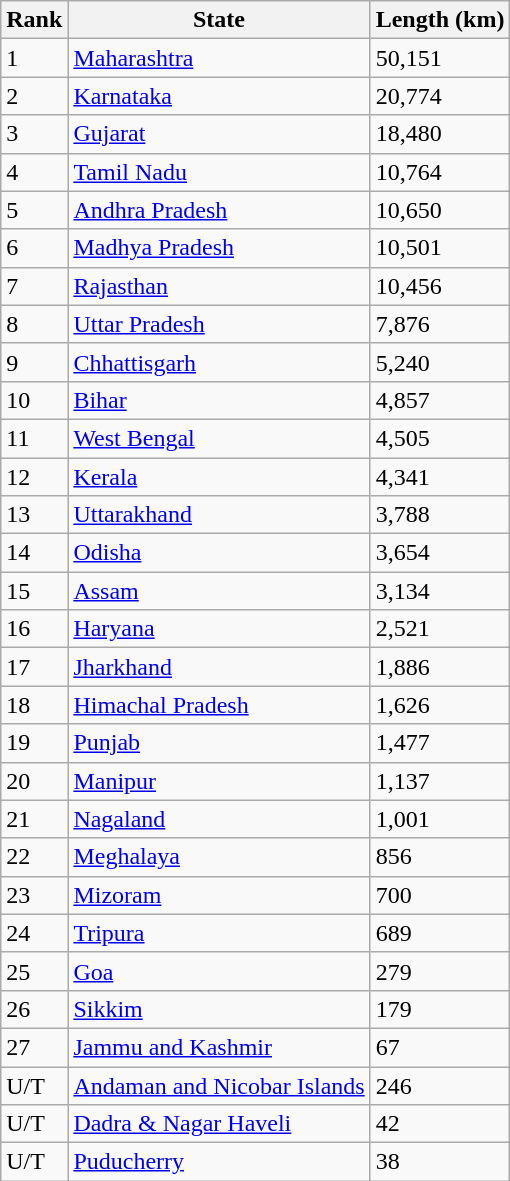<table class="wikitable sortable">
<tr>
<th>Rank</th>
<th>State</th>
<th>Length (km)</th>
</tr>
<tr>
<td>1</td>
<td><a href='#'>Maharashtra</a></td>
<td>50,151</td>
</tr>
<tr>
<td>2</td>
<td><a href='#'>Karnataka</a></td>
<td>20,774</td>
</tr>
<tr>
<td>3</td>
<td><a href='#'>Gujarat</a></td>
<td>18,480</td>
</tr>
<tr>
<td>4</td>
<td><a href='#'>Tamil Nadu</a></td>
<td>10,764</td>
</tr>
<tr>
<td>5</td>
<td><a href='#'>Andhra Pradesh</a></td>
<td>10,650</td>
</tr>
<tr>
<td>6</td>
<td><a href='#'>Madhya Pradesh</a></td>
<td>10,501</td>
</tr>
<tr>
<td>7</td>
<td><a href='#'>Rajasthan</a></td>
<td>10,456</td>
</tr>
<tr>
<td>8</td>
<td><a href='#'>Uttar Pradesh</a></td>
<td>7,876</td>
</tr>
<tr>
<td>9</td>
<td><a href='#'>Chhattisgarh</a></td>
<td>5,240</td>
</tr>
<tr>
<td>10</td>
<td><a href='#'>Bihar</a></td>
<td>4,857</td>
</tr>
<tr>
<td>11</td>
<td><a href='#'>West Bengal</a></td>
<td>4,505</td>
</tr>
<tr>
<td>12</td>
<td><a href='#'>Kerala</a></td>
<td>4,341</td>
</tr>
<tr>
<td>13</td>
<td><a href='#'>Uttarakhand</a></td>
<td>3,788</td>
</tr>
<tr>
<td>14</td>
<td><a href='#'>Odisha</a></td>
<td>3,654</td>
</tr>
<tr>
<td>15</td>
<td><a href='#'>Assam</a></td>
<td>3,134</td>
</tr>
<tr>
<td>16</td>
<td><a href='#'>Haryana</a></td>
<td>2,521</td>
</tr>
<tr>
<td>17</td>
<td><a href='#'>Jharkhand</a></td>
<td>1,886</td>
</tr>
<tr>
<td>18</td>
<td><a href='#'>Himachal Pradesh</a></td>
<td>1,626</td>
</tr>
<tr>
<td>19</td>
<td><a href='#'>Punjab</a></td>
<td>1,477</td>
</tr>
<tr>
<td>20</td>
<td><a href='#'>Manipur</a></td>
<td>1,137</td>
</tr>
<tr>
<td>21</td>
<td><a href='#'>Nagaland</a></td>
<td>1,001</td>
</tr>
<tr>
<td>22</td>
<td><a href='#'>Meghalaya</a></td>
<td>856</td>
</tr>
<tr>
<td>23</td>
<td><a href='#'>Mizoram</a></td>
<td>700</td>
</tr>
<tr>
<td>24</td>
<td><a href='#'>Tripura</a></td>
<td>689</td>
</tr>
<tr>
<td>25</td>
<td><a href='#'>Goa</a></td>
<td>279</td>
</tr>
<tr>
<td>26</td>
<td><a href='#'>Sikkim</a></td>
<td>179</td>
</tr>
<tr>
<td>27</td>
<td><a href='#'>Jammu and Kashmir</a></td>
<td>67</td>
</tr>
<tr>
<td>U/T</td>
<td><a href='#'>Andaman and Nicobar Islands</a></td>
<td>246</td>
</tr>
<tr>
<td>U/T</td>
<td><a href='#'>Dadra & Nagar Haveli</a></td>
<td>42</td>
</tr>
<tr>
<td>U/T</td>
<td><a href='#'>Puducherry</a></td>
<td>38</td>
</tr>
</table>
